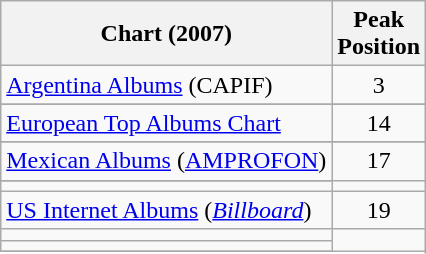<table class="wikitable sortable">
<tr>
<th>Chart (2007)</th>
<th>Peak<br>Position</th>
</tr>
<tr>
<td><a href='#'>Argentina Albums</a> (CAPIF)</td>
<td style="text-align:center;">3</td>
</tr>
<tr>
</tr>
<tr>
</tr>
<tr>
</tr>
<tr>
<td><a href='#'>European Top Albums Chart</a></td>
<td style="text-align:center;">14</td>
</tr>
<tr>
</tr>
<tr>
</tr>
<tr>
</tr>
<tr>
<td><a href='#'>Mexican Albums</a> (<a href='#'>AMPROFON</a>)</td>
<td style="text-align:center;">17</td>
</tr>
<tr>
</tr>
<tr>
</tr>
<tr>
<td></td>
</tr>
<tr>
<td><a href='#'>US Internet Albums</a> (<em><a href='#'>Billboard</a></em>)</td>
<td style="text-align:center;">19</td>
</tr>
<tr>
<td></td>
</tr>
<tr>
<td></td>
</tr>
<tr>
</tr>
</table>
